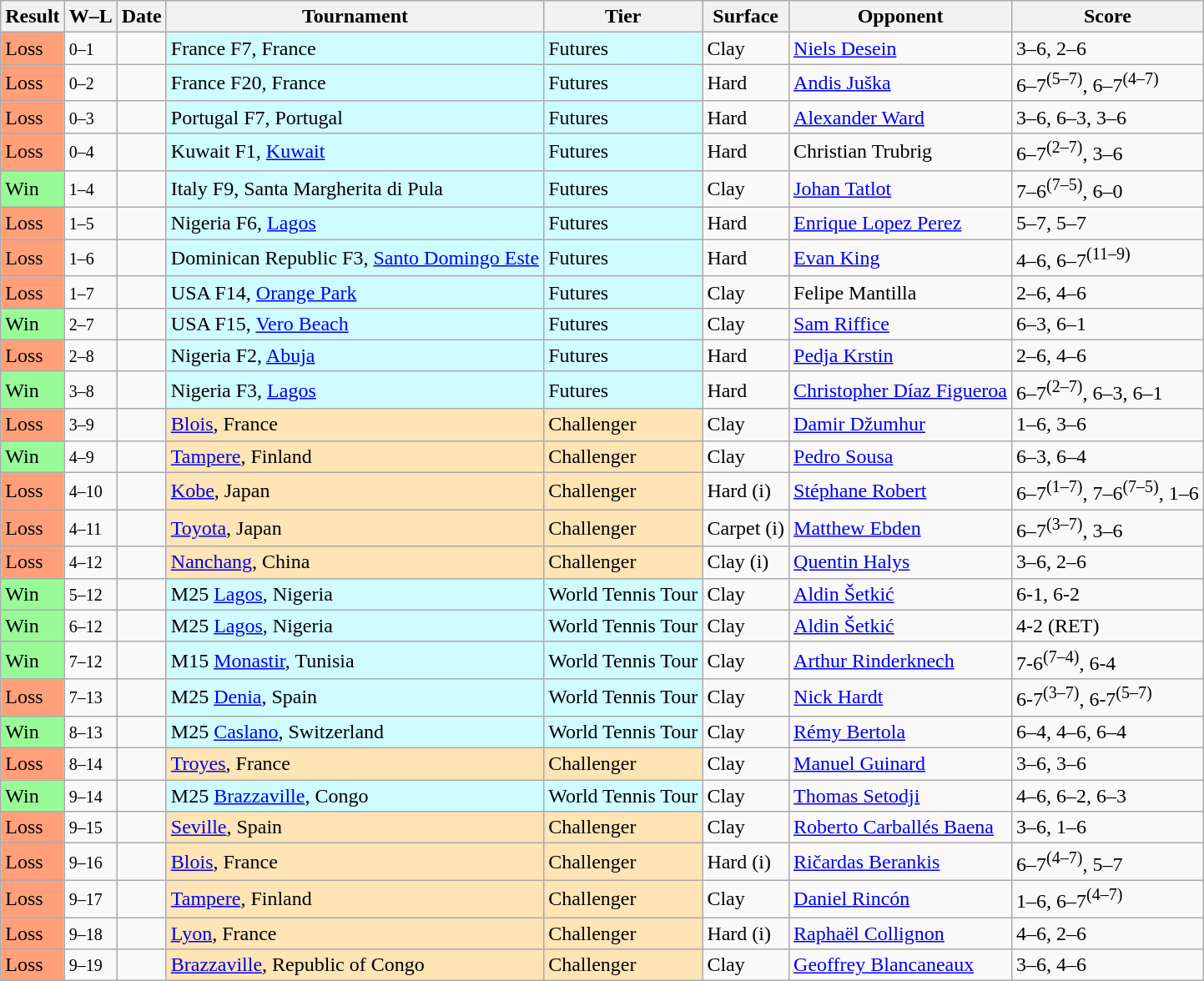<table class=wikitable>
<tr>
<th>Result</th>
<th class="unsortable">W–L</th>
<th>Date</th>
<th>Tournament</th>
<th>Tier</th>
<th>Surface</th>
<th>Opponent</th>
<th class="unsortable">Score</th>
</tr>
<tr>
<td style="background:#ffa07a;">Loss</td>
<td><small>0–1</small></td>
<td></td>
<td style="background:#cffcff;">France F7, France</td>
<td style="background:#cffcff;">Futures</td>
<td>Clay</td>
<td> <a href='#'>Niels Desein</a></td>
<td>3–6, 2–6</td>
</tr>
<tr>
<td style="background:#ffa07a;">Loss</td>
<td><small>0–2</small></td>
<td></td>
<td style="background:#cffcff;">France F20, France</td>
<td style="background:#cffcff;">Futures</td>
<td>Hard</td>
<td> <a href='#'>Andis Juška</a></td>
<td>6–7<sup>(5–7)</sup>, 6–7<sup>(4–7)</sup></td>
</tr>
<tr>
<td style="background:#ffa07a;">Loss</td>
<td><small>0–3</small></td>
<td></td>
<td style="background:#cffcff;">Portugal F7, Portugal</td>
<td style="background:#cffcff;">Futures</td>
<td>Hard</td>
<td> <a href='#'>Alexander Ward</a></td>
<td>3–6, 6–3, 3–6</td>
</tr>
<tr>
<td style="background:#ffa07a;">Loss</td>
<td><small>0–4</small></td>
<td></td>
<td style="background:#cffcff;">Kuwait F1, <a href='#'>Kuwait</a></td>
<td style="background:#cffcff;">Futures</td>
<td>Hard</td>
<td> Christian Trubrig</td>
<td>6–7<sup>(2–7)</sup>, 3–6</td>
</tr>
<tr>
<td style="background:#98fb98;">Win</td>
<td><small>1–4</small></td>
<td></td>
<td style="background:#cffcff;">Italy F9, Santa Margherita di Pula</td>
<td style="background:#cffcff;">Futures</td>
<td>Clay</td>
<td> <a href='#'>Johan Tatlot</a></td>
<td>7–6<sup>(7–5)</sup>, 6–0</td>
</tr>
<tr>
<td style="background:#ffa07a;">Loss</td>
<td><small>1–5</small></td>
<td></td>
<td style="background:#cffcff;">Nigeria F6, <a href='#'>Lagos</a></td>
<td style="background:#cffcff;">Futures</td>
<td>Hard</td>
<td> <a href='#'>Enrique Lopez Perez</a></td>
<td>5–7, 5–7</td>
</tr>
<tr>
<td style="background:#ffa07a;">Loss</td>
<td><small>1–6</small></td>
<td></td>
<td style="background:#cffcff;">Dominican Republic F3, <a href='#'>Santo Domingo Este</a></td>
<td style="background:#cffcff;">Futures</td>
<td>Hard</td>
<td> <a href='#'>Evan King</a></td>
<td>4–6, 6–7<sup>(11–9)</sup></td>
</tr>
<tr>
<td style="background:#ffa07a;">Loss</td>
<td><small>1–7</small></td>
<td></td>
<td style="background:#cffcff;">USA F14, <a href='#'>Orange Park</a></td>
<td style="background:#cffcff;">Futures</td>
<td>Clay</td>
<td> Felipe Mantilla</td>
<td>2–6, 4–6</td>
</tr>
<tr>
<td style="background:#98fb98;">Win</td>
<td><small>2–7</small></td>
<td></td>
<td style="background:#cffcff;">USA F15, <a href='#'>Vero Beach</a></td>
<td style="background:#cffcff;">Futures</td>
<td>Clay</td>
<td> <a href='#'>Sam Riffice</a></td>
<td>6–3, 6–1</td>
</tr>
<tr>
<td style="background:#ffa07a;">Loss</td>
<td><small>2–8</small></td>
<td></td>
<td style="background:#cffcff;">Nigeria F2, <a href='#'>Abuja</a></td>
<td style="background:#cffcff;">Futures</td>
<td>Hard</td>
<td> <a href='#'>Pedja Krstin</a></td>
<td>2–6, 4–6</td>
</tr>
<tr>
<td style="background:#98fb98;">Win</td>
<td><small>3–8</small></td>
<td></td>
<td style="background:#cffcff;">Nigeria F3, <a href='#'>Lagos</a></td>
<td style="background:#cffcff;">Futures</td>
<td>Hard</td>
<td> <a href='#'>Christopher Díaz Figueroa</a></td>
<td>6–7<sup>(2–7)</sup>, 6–3, 6–1</td>
</tr>
<tr>
<td style="background:#ffa07a;">Loss</td>
<td><small>3–9</small></td>
<td></td>
<td style="background:moccasin;"><a href='#'>Blois</a>, France</td>
<td style="background:moccasin;">Challenger</td>
<td>Clay</td>
<td> <a href='#'>Damir Džumhur</a></td>
<td>1–6, 3–6</td>
</tr>
<tr>
<td style="background:#98fb98;">Win</td>
<td><small>4–9</small></td>
<td></td>
<td style="background:moccasin;"><a href='#'>Tampere</a>, Finland</td>
<td style="background:moccasin;">Challenger</td>
<td>Clay</td>
<td> <a href='#'>Pedro Sousa</a></td>
<td>6–3, 6–4</td>
</tr>
<tr>
<td style="background:#ffa07a;">Loss</td>
<td><small>4–10</small></td>
<td></td>
<td style="background:moccasin;"><a href='#'>Kobe</a>, Japan</td>
<td style="background:moccasin;">Challenger</td>
<td>Hard (i)</td>
<td> <a href='#'>Stéphane Robert</a></td>
<td>6–7<sup>(1–7)</sup>, 7–6<sup>(7–5)</sup>, 1–6</td>
</tr>
<tr>
<td style="background:#ffa07a;">Loss</td>
<td><small>4–11</small></td>
<td></td>
<td style="background:moccasin;"><a href='#'>Toyota</a>, Japan</td>
<td style="background:moccasin;">Challenger</td>
<td>Carpet (i)</td>
<td> <a href='#'>Matthew Ebden</a></td>
<td>6–7<sup>(3–7)</sup>, 3–6</td>
</tr>
<tr>
<td style="background:#ffa07a;">Loss</td>
<td><small>4–12</small></td>
<td></td>
<td style="background:moccasin;"><a href='#'>Nanchang</a>, China</td>
<td style="background:moccasin;">Challenger</td>
<td>Clay (i)</td>
<td> <a href='#'>Quentin Halys</a></td>
<td>3–6, 2–6</td>
</tr>
<tr>
<td style="background:#98fb98;">Win</td>
<td><small>5–12</small></td>
<td></td>
<td style="background:#cffcff;">M25 <a href='#'>Lagos</a>, Nigeria</td>
<td style="background:#cffcff;">World Tennis Tour</td>
<td>Clay</td>
<td> <a href='#'>Aldin Šetkić</a></td>
<td>6-1, 6-2</td>
</tr>
<tr>
<td style="background:#98fb98;">Win</td>
<td><small>6–12</small></td>
<td></td>
<td style="background:#cffcff;">M25 <a href='#'>Lagos</a>, Nigeria</td>
<td style="background:#cffcff;">World Tennis Tour</td>
<td>Clay</td>
<td> <a href='#'>Aldin Šetkić</a></td>
<td>4-2 (RET)</td>
</tr>
<tr>
<td style="background:#98fb98;">Win</td>
<td><small>7–12</small></td>
<td></td>
<td style="background:#cffcff;">M15 <a href='#'>Monastir</a>, Tunisia</td>
<td style="background:#cffcff;">World Tennis Tour</td>
<td>Clay</td>
<td> <a href='#'>Arthur Rinderknech</a></td>
<td>7-6<sup>(7–4)</sup>, 6-4</td>
</tr>
<tr>
<td style="background:#ffa07a;">Loss</td>
<td><small>7–13</small></td>
<td></td>
<td style="background:#cffcff;">M25 <a href='#'>Denia</a>, Spain</td>
<td style="background:#cffcff;">World Tennis Tour</td>
<td>Clay</td>
<td> <a href='#'>Nick Hardt</a></td>
<td>6-7<sup>(3–7)</sup>, 6-7<sup>(5–7)</sup></td>
</tr>
<tr>
<td style="background:#98fb98;">Win</td>
<td><small>8–13</small></td>
<td></td>
<td style="background:#cffcff;">M25 <a href='#'>Caslano</a>, Switzerland</td>
<td style="background:#cffcff;">World Tennis Tour</td>
<td>Clay</td>
<td> <a href='#'>Rémy Bertola</a></td>
<td>6–4, 4–6, 6–4</td>
</tr>
<tr>
<td style="background:#ffa07a;">Loss</td>
<td><small>8–14</small></td>
<td><a href='#'></a></td>
<td style="background:moccasin;"><a href='#'>Troyes</a>, France</td>
<td style="background:moccasin;">Challenger</td>
<td>Clay</td>
<td> <a href='#'>Manuel Guinard</a></td>
<td>3–6, 3–6</td>
</tr>
<tr>
<td style="background:#98fb98;">Win</td>
<td><small>9–14</small></td>
<td></td>
<td style="background:#cffcff;">M25 <a href='#'>Brazzaville</a>, Congo</td>
<td style="background:#cffcff;">World Tennis Tour</td>
<td>Clay</td>
<td> <a href='#'>Thomas Setodji</a></td>
<td>4–6, 6–2, 6–3</td>
</tr>
<tr>
<td style="background:#ffa07a;">Loss</td>
<td><small>9–15</small></td>
<td><a href='#'></a></td>
<td style="background:moccasin;"><a href='#'>Seville</a>, Spain</td>
<td style="background:moccasin;">Challenger</td>
<td>Clay</td>
<td> <a href='#'>Roberto Carballés Baena</a></td>
<td>3–6, 1–6</td>
</tr>
<tr>
<td style="background:#ffa07a;">Loss</td>
<td><small>9–16</small></td>
<td><a href='#'></a></td>
<td style="background:moccasin;"><a href='#'>Blois</a>, France</td>
<td style="background:moccasin;">Challenger</td>
<td>Hard (i)</td>
<td> <a href='#'>Ričardas Berankis</a></td>
<td>6–7<sup>(4–7)</sup>, 5–7</td>
</tr>
<tr>
<td style="background:#ffa07a;">Loss</td>
<td><small>9–17</small></td>
<td><a href='#'></a></td>
<td style="background:moccasin;"><a href='#'>Tampere</a>, Finland</td>
<td style="background:moccasin;">Challenger</td>
<td>Clay</td>
<td> <a href='#'>Daniel Rincón</a></td>
<td>1–6, 6–7<sup>(4–7)</sup></td>
</tr>
<tr>
<td style="background:#ffa07a;">Loss</td>
<td><small>9–18</small></td>
<td><a href='#'></a></td>
<td style="background:moccasin;"><a href='#'>Lyon</a>, France</td>
<td style="background:moccasin;">Challenger</td>
<td>Hard (i)</td>
<td> <a href='#'>Raphaël Collignon</a></td>
<td>4–6, 2–6</td>
</tr>
<tr>
<td style="background:#ffa07a;">Loss</td>
<td><small>9–19</small></td>
<td><a href='#'></a></td>
<td style="background:moccasin;"><a href='#'>Brazzaville</a>, Republic of Congo</td>
<td style="background:moccasin;">Challenger</td>
<td>Clay</td>
<td> <a href='#'>Geoffrey Blancaneaux</a></td>
<td>3–6, 4–6</td>
</tr>
</table>
